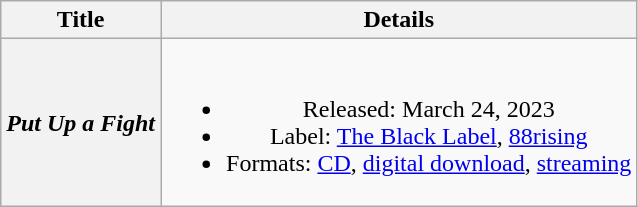<table class="wikitable plainrowheaders" style="text-align:center">
<tr>
<th scope="col">Title</th>
<th scope="col">Details</th>
</tr>
<tr>
<th scope="row"><em>Put Up a Fight</em></th>
<td><br><ul><li>Released: March 24, 2023</li><li>Label: <a href='#'>The Black Label</a>, <a href='#'>88rising</a></li><li>Formats: <a href='#'>CD</a>, <a href='#'>digital download</a>, <a href='#'>streaming</a></li></ul></td>
</tr>
</table>
